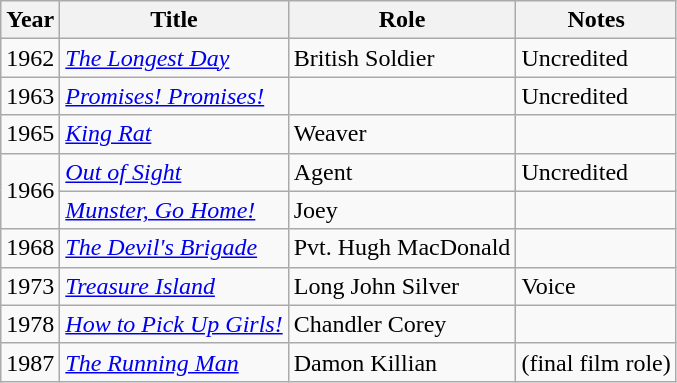<table class="wikitable sortable">
<tr>
<th>Year</th>
<th>Title</th>
<th>Role</th>
<th class = "unsortable">Notes</th>
</tr>
<tr>
<td>1962</td>
<td><em><a href='#'>The Longest Day</a></em></td>
<td>British Soldier</td>
<td>Uncredited</td>
</tr>
<tr>
<td>1963</td>
<td><em><a href='#'>Promises! Promises!</a></em></td>
<td></td>
<td>Uncredited</td>
</tr>
<tr>
<td>1965</td>
<td><em><a href='#'>King Rat</a></em></td>
<td>Weaver</td>
<td></td>
</tr>
<tr>
<td rowspan=2>1966</td>
<td><em><a href='#'>Out of Sight</a></em></td>
<td>Agent</td>
<td>Uncredited</td>
</tr>
<tr>
<td><em><a href='#'>Munster, Go Home!</a></em></td>
<td>Joey</td>
<td></td>
</tr>
<tr>
<td>1968</td>
<td><em><a href='#'>The Devil's Brigade</a></em></td>
<td>Pvt. Hugh MacDonald</td>
<td></td>
</tr>
<tr>
<td>1973</td>
<td><em><a href='#'>Treasure Island</a></em></td>
<td>Long John Silver</td>
<td>Voice</td>
</tr>
<tr>
<td>1978</td>
<td><em><a href='#'>How to Pick Up Girls!</a></em></td>
<td>Chandler Corey</td>
<td></td>
</tr>
<tr>
<td>1987</td>
<td><em><a href='#'>The Running Man</a></em></td>
<td>Damon Killian</td>
<td>(final film role)</td>
</tr>
</table>
